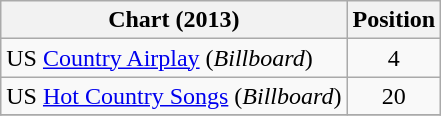<table class="wikitable sortable">
<tr>
<th scope="col">Chart (2013)</th>
<th scope="col">Position</th>
</tr>
<tr>
<td>US <a href='#'>Country Airplay</a> (<em>Billboard</em>)</td>
<td align="center">4</td>
</tr>
<tr>
<td>US <a href='#'>Hot Country Songs</a> (<em>Billboard</em>)</td>
<td align="center">20</td>
</tr>
<tr>
</tr>
</table>
